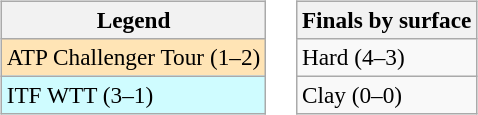<table>
<tr valign=top>
<td><br><table class=wikitable style=font-size:97%>
<tr>
<th>Legend</th>
</tr>
<tr style="background:moccasin;">
<td>ATP Challenger Tour (1–2)</td>
</tr>
<tr style="background:#cffcff;">
<td>ITF WTT (3–1)</td>
</tr>
</table>
</td>
<td><br><table class=wikitable style=font-size:97%>
<tr>
<th>Finals by surface</th>
</tr>
<tr>
<td>Hard (4–3)</td>
</tr>
<tr>
<td>Clay (0–0)</td>
</tr>
</table>
</td>
</tr>
</table>
